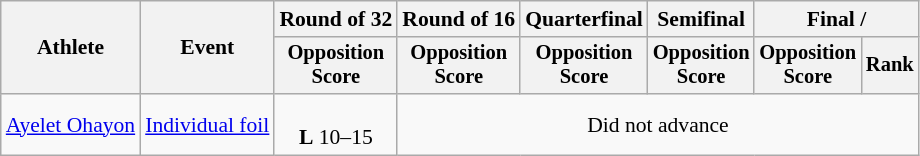<table class="wikitable" style="font-size:90%">
<tr>
<th rowspan="2">Athlete</th>
<th rowspan="2">Event</th>
<th>Round of 32</th>
<th>Round of 16</th>
<th>Quarterfinal</th>
<th>Semifinal</th>
<th colspan=2>Final / </th>
</tr>
<tr style="font-size:95%">
<th>Opposition <br> Score</th>
<th>Opposition <br> Score</th>
<th>Opposition <br> Score</th>
<th>Opposition <br> Score</th>
<th>Opposition <br> Score</th>
<th>Rank</th>
</tr>
<tr align=center>
<td align=left><a href='#'>Ayelet Ohayon</a></td>
<td align=left><a href='#'>Individual foil</a></td>
<td><br><strong>L</strong> 10–15</td>
<td colspan=5>Did not advance</td>
</tr>
</table>
